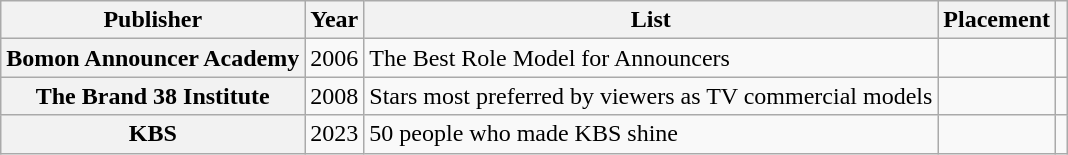<table class="wikitable plainrowheaders sortable">
<tr>
<th scope="col">Publisher</th>
<th scope="col">Year</th>
<th scope="col">List</th>
<th scope="col">Placement</th>
<th scope="col" class="unsortable"></th>
</tr>
<tr>
<th scope="row">Bomon Announcer Academy</th>
<td>2006</td>
<td>The Best Role Model for Announcers</td>
<td></td>
<td></td>
</tr>
<tr>
<th scope="row">The Brand 38 Institute</th>
<td>2008</td>
<td>Stars most preferred by viewers as TV commercial models</td>
<td></td>
<td></td>
</tr>
<tr>
<th scope="row">KBS</th>
<td>2023</td>
<td>50 people who made KBS shine</td>
<td></td>
<td></td>
</tr>
</table>
